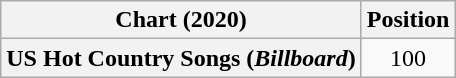<table class="wikitable plainrowheaders" style="text-align:center">
<tr>
<th scope="col">Chart (2020)</th>
<th scope="col">Position</th>
</tr>
<tr>
<th scope="row">US Hot Country Songs (<em>Billboard</em>)</th>
<td>100</td>
</tr>
</table>
